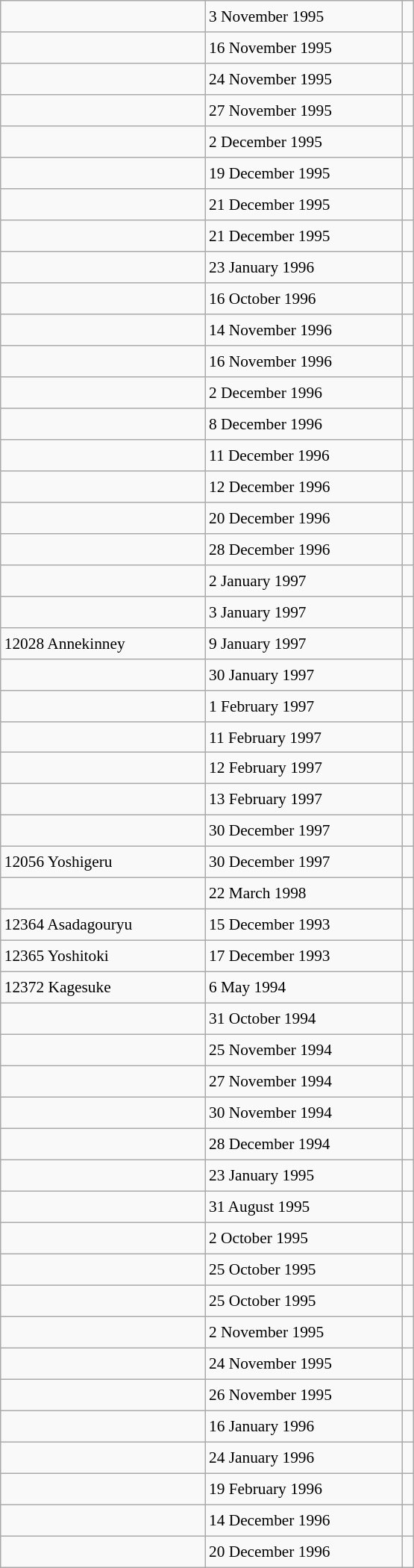<table class="wikitable" style="font-size: 89%; float: left; width: 26em; margin-right: 1em; height: 1400px">
<tr>
<td></td>
<td>3 November 1995</td>
<td></td>
</tr>
<tr>
<td></td>
<td>16 November 1995</td>
<td></td>
</tr>
<tr>
<td></td>
<td>24 November 1995</td>
<td></td>
</tr>
<tr>
<td></td>
<td>27 November 1995</td>
<td></td>
</tr>
<tr>
<td></td>
<td>2 December 1995</td>
<td></td>
</tr>
<tr>
<td></td>
<td>19 December 1995</td>
<td></td>
</tr>
<tr>
<td></td>
<td>21 December 1995</td>
<td></td>
</tr>
<tr>
<td></td>
<td>21 December 1995</td>
<td></td>
</tr>
<tr>
<td></td>
<td>23 January 1996</td>
<td></td>
</tr>
<tr>
<td></td>
<td>16 October 1996</td>
<td></td>
</tr>
<tr>
<td></td>
<td>14 November 1996</td>
<td></td>
</tr>
<tr>
<td></td>
<td>16 November 1996</td>
<td></td>
</tr>
<tr>
<td></td>
<td>2 December 1996</td>
<td></td>
</tr>
<tr>
<td></td>
<td>8 December 1996</td>
<td></td>
</tr>
<tr>
<td></td>
<td>11 December 1996</td>
<td></td>
</tr>
<tr>
<td></td>
<td>12 December 1996</td>
<td></td>
</tr>
<tr>
<td></td>
<td>20 December 1996</td>
<td></td>
</tr>
<tr>
<td></td>
<td>28 December 1996</td>
<td></td>
</tr>
<tr>
<td></td>
<td>2 January 1997</td>
<td></td>
</tr>
<tr>
<td></td>
<td>3 January 1997</td>
<td></td>
</tr>
<tr>
<td>12028 Annekinney</td>
<td>9 January 1997</td>
<td></td>
</tr>
<tr>
<td></td>
<td>30 January 1997</td>
<td></td>
</tr>
<tr>
<td></td>
<td>1 February 1997</td>
<td></td>
</tr>
<tr>
<td></td>
<td>11 February 1997</td>
<td></td>
</tr>
<tr>
<td></td>
<td>12 February 1997</td>
<td></td>
</tr>
<tr>
<td></td>
<td>13 February 1997</td>
<td></td>
</tr>
<tr>
<td></td>
<td>30 December 1997</td>
<td></td>
</tr>
<tr>
<td>12056 Yoshigeru</td>
<td>30 December 1997</td>
<td></td>
</tr>
<tr>
<td></td>
<td>22 March 1998</td>
<td></td>
</tr>
<tr>
<td>12364 Asadagouryu</td>
<td>15 December 1993</td>
<td></td>
</tr>
<tr>
<td>12365 Yoshitoki</td>
<td>17 December 1993</td>
<td></td>
</tr>
<tr>
<td>12372 Kagesuke</td>
<td>6 May 1994</td>
<td></td>
</tr>
<tr>
<td></td>
<td>31 October 1994</td>
<td></td>
</tr>
<tr>
<td></td>
<td>25 November 1994</td>
<td></td>
</tr>
<tr>
<td></td>
<td>27 November 1994</td>
<td></td>
</tr>
<tr>
<td></td>
<td>30 November 1994</td>
<td></td>
</tr>
<tr>
<td></td>
<td>28 December 1994</td>
<td></td>
</tr>
<tr>
<td></td>
<td>23 January 1995</td>
<td></td>
</tr>
<tr>
<td></td>
<td>31 August 1995</td>
<td></td>
</tr>
<tr>
<td></td>
<td>2 October 1995</td>
<td></td>
</tr>
<tr>
<td></td>
<td>25 October 1995</td>
<td></td>
</tr>
<tr>
<td></td>
<td>25 October 1995</td>
<td></td>
</tr>
<tr>
<td></td>
<td>2 November 1995</td>
<td></td>
</tr>
<tr>
<td></td>
<td>24 November 1995</td>
<td></td>
</tr>
<tr>
<td></td>
<td>26 November 1995</td>
<td></td>
</tr>
<tr>
<td></td>
<td>16 January 1996</td>
<td></td>
</tr>
<tr>
<td></td>
<td>24 January 1996</td>
<td></td>
</tr>
<tr>
<td></td>
<td>19 February 1996</td>
<td></td>
</tr>
<tr>
<td></td>
<td>14 December 1996</td>
<td></td>
</tr>
<tr>
<td></td>
<td>20 December 1996</td>
<td></td>
</tr>
</table>
